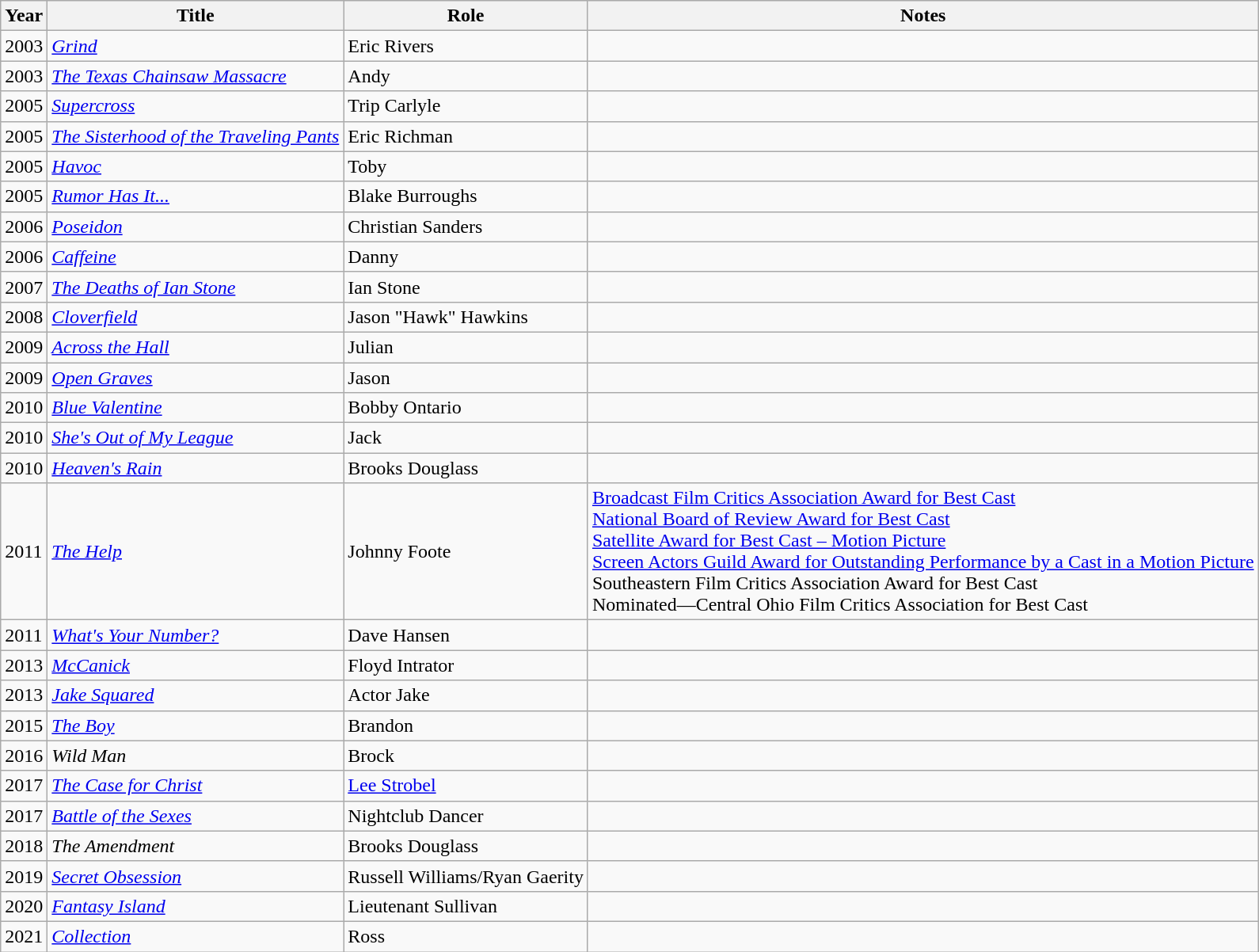<table class="wikitable plainrowheaders sortable">
<tr>
<th>Year</th>
<th>Title</th>
<th>Role</th>
<th class="unsortable">Notes</th>
</tr>
<tr>
<td>2003</td>
<td><em><a href='#'>Grind</a></em></td>
<td>Eric Rivers</td>
<td></td>
</tr>
<tr>
<td>2003</td>
<td data-sort-value="Texas Chainsaw Massacre, The"><em><a href='#'>The Texas Chainsaw Massacre</a></em></td>
<td>Andy</td>
<td></td>
</tr>
<tr>
<td>2005</td>
<td><em><a href='#'>Supercross</a></em></td>
<td>Trip Carlyle</td>
<td></td>
</tr>
<tr>
<td>2005</td>
<td data-sort-value="Sisterhood of the Traveling Pants, The"><em><a href='#'>The Sisterhood of the Traveling Pants</a></em></td>
<td>Eric Richman</td>
<td></td>
</tr>
<tr>
<td>2005</td>
<td><em><a href='#'>Havoc</a></em></td>
<td>Toby</td>
<td></td>
</tr>
<tr>
<td>2005</td>
<td><em><a href='#'>Rumor Has It...</a></em></td>
<td>Blake Burroughs</td>
<td></td>
</tr>
<tr>
<td>2006</td>
<td><em><a href='#'>Poseidon</a></em></td>
<td>Christian Sanders</td>
<td></td>
</tr>
<tr>
<td>2006</td>
<td><em><a href='#'>Caffeine</a></em></td>
<td>Danny</td>
<td></td>
</tr>
<tr>
<td>2007</td>
<td data-sort-value="Deaths of Ian Stone, The"><em><a href='#'>The Deaths of Ian Stone</a></em></td>
<td>Ian Stone</td>
<td></td>
</tr>
<tr>
<td>2008</td>
<td><em><a href='#'>Cloverfield</a></em></td>
<td>Jason "Hawk" Hawkins</td>
<td></td>
</tr>
<tr>
<td>2009</td>
<td><em><a href='#'>Across the Hall</a></em></td>
<td>Julian</td>
<td></td>
</tr>
<tr>
<td>2009</td>
<td><em><a href='#'>Open Graves</a></em></td>
<td>Jason</td>
<td></td>
</tr>
<tr>
<td>2010</td>
<td><em><a href='#'>Blue Valentine</a></em></td>
<td>Bobby Ontario</td>
<td></td>
</tr>
<tr>
<td>2010</td>
<td><em><a href='#'>She's Out of My League</a></em></td>
<td>Jack</td>
<td></td>
</tr>
<tr>
<td>2010</td>
<td><em><a href='#'>Heaven's Rain</a></em></td>
<td>Brooks Douglass</td>
<td></td>
</tr>
<tr>
<td>2011</td>
<td data-sort-value="Help, The"><em><a href='#'>The Help</a></em></td>
<td>Johnny Foote</td>
<td><a href='#'>Broadcast Film Critics Association Award for Best Cast</a><br><a href='#'>National Board of Review Award for Best Cast</a><br><a href='#'>Satellite Award for Best Cast – Motion Picture</a><br><a href='#'>Screen Actors Guild Award for Outstanding Performance by a Cast in a Motion Picture</a><br>Southeastern Film Critics Association Award for Best Cast<br>Nominated—Central Ohio Film Critics Association for Best Cast</td>
</tr>
<tr>
<td>2011</td>
<td><em><a href='#'>What's Your Number?</a></em></td>
<td>Dave Hansen</td>
<td></td>
</tr>
<tr>
<td>2013</td>
<td><em><a href='#'>McCanick</a></em></td>
<td>Floyd Intrator</td>
<td></td>
</tr>
<tr>
<td>2013</td>
<td><em><a href='#'>Jake Squared</a></em></td>
<td>Actor Jake</td>
<td></td>
</tr>
<tr>
<td>2015</td>
<td data-sort-value="Boy, The"><em><a href='#'>The Boy</a></em></td>
<td>Brandon</td>
<td></td>
</tr>
<tr>
<td>2016</td>
<td><em>Wild Man</em></td>
<td>Brock</td>
<td></td>
</tr>
<tr>
<td>2017</td>
<td data-sort-value="Case for Christ, The"><em><a href='#'>The Case for Christ</a></em></td>
<td><a href='#'>Lee Strobel</a></td>
<td></td>
</tr>
<tr>
<td>2017</td>
<td><em><a href='#'>Battle of the Sexes</a></em></td>
<td>Nightclub Dancer</td>
<td></td>
</tr>
<tr>
<td>2018</td>
<td data-sort-value="Amendment, The"><em>The Amendment</em></td>
<td>Brooks Douglass</td>
<td></td>
</tr>
<tr>
<td>2019</td>
<td><em><a href='#'>Secret Obsession</a></em></td>
<td>Russell Williams/Ryan Gaerity</td>
<td></td>
</tr>
<tr>
<td>2020</td>
<td><em><a href='#'>Fantasy Island</a></em></td>
<td>Lieutenant Sullivan</td>
<td></td>
</tr>
<tr>
<td>2021</td>
<td><em><a href='#'>Collection</a></em></td>
<td>Ross</td>
<td></td>
</tr>
</table>
